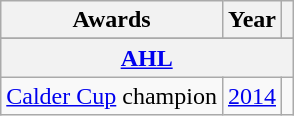<table class="wikitable">
<tr>
<th>Awards</th>
<th>Year</th>
<th></th>
</tr>
<tr>
</tr>
<tr>
<th colspan="3"><a href='#'>AHL</a></th>
</tr>
<tr>
<td><a href='#'>Calder Cup</a> champion</td>
<td><a href='#'>2014</a></td>
<td></td>
</tr>
</table>
